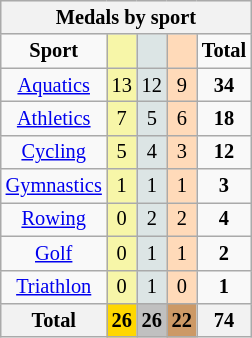<table class="wikitable" style="font-size:85%; text-align:center;">
<tr style="background:#efefef;">
<th colspan=5><strong>Medals by sport</strong></th>
</tr>
<tr>
<td><strong>Sport</strong></td>
<td style="background:#f7f6a8;"></td>
<td style="background:#dce5e5;"></td>
<td style="background:#ffdab9;"></td>
<td><strong>Total</strong></td>
</tr>
<tr>
<td><a href='#'>Aquatics</a></td>
<td style="background:#F7F6A8;">13</td>
<td style="background:#DCE5E5;">12</td>
<td style="background:#FFDAB9;">9</td>
<td><strong>34</strong></td>
</tr>
<tr>
<td><a href='#'>Athletics</a></td>
<td style="background:#F7F6A8;">7</td>
<td style="background:#DCE5E5;">5</td>
<td style="background:#FFDAB9;">6</td>
<td><strong>18</strong></td>
</tr>
<tr>
<td><a href='#'>Cycling</a></td>
<td style="background:#F7F6A8;">5</td>
<td style="background:#DCE5E5;">4</td>
<td style="background:#FFDAB9;">3</td>
<td><strong>12</strong></td>
</tr>
<tr>
<td><a href='#'>Gymnastics</a></td>
<td style="background:#F7F6A8;">1</td>
<td style="background:#DCE5E5;">1</td>
<td style="background:#FFDAB9;">1</td>
<td><strong>3</strong></td>
</tr>
<tr>
<td><a href='#'>Rowing</a></td>
<td style="background:#F7F6A8;">0</td>
<td style="background:#DCE5E5;">2</td>
<td style="background:#FFDAB9;">2</td>
<td><strong>4</strong></td>
</tr>
<tr>
<td><a href='#'>Golf</a></td>
<td style="background:#F7F6A8;">0</td>
<td style="background:#DCE5E5;">1</td>
<td style="background:#FFDAB9;">1</td>
<td><strong>2</strong></td>
</tr>
<tr>
<td><a href='#'>Triathlon</a></td>
<td style="background:#F7F6A8;">0</td>
<td style="background:#DCE5E5;">1</td>
<td style="background:#FFDAB9;">0</td>
<td><strong>1</strong></td>
</tr>
<tr>
<th>Total</th>
<th style="background:gold;">26</th>
<th style="background:silver;">26</th>
<th style="background:#c96;">22</th>
<th>74</th>
</tr>
</table>
